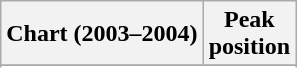<table class="wikitable sortable plainrowheaders" style="text-align:center">
<tr>
<th>Chart (2003–2004)</th>
<th>Peak<br>position</th>
</tr>
<tr>
</tr>
<tr>
</tr>
<tr>
</tr>
<tr>
</tr>
<tr>
</tr>
<tr>
</tr>
<tr>
</tr>
</table>
